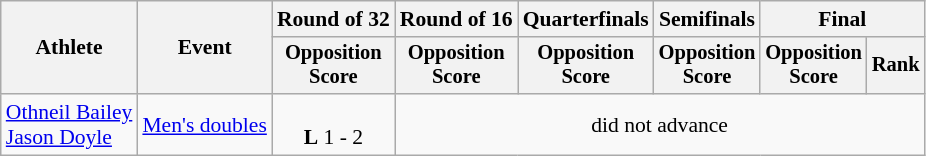<table class=wikitable style=font-size:90%;text-align:center>
<tr>
<th rowspan=2>Athlete</th>
<th rowspan=2>Event</th>
<th>Round of 32</th>
<th>Round of 16</th>
<th>Quarterfinals</th>
<th>Semifinals</th>
<th colspan=2>Final</th>
</tr>
<tr style=font-size:95%>
<th>Opposition<br>Score</th>
<th>Opposition<br>Score</th>
<th>Opposition<br>Score</th>
<th>Opposition<br>Score</th>
<th>Opposition<br>Score</th>
<th>Rank</th>
</tr>
<tr>
<td align=left><a href='#'>Othneil Bailey</a> <br> <a href='#'>Jason Doyle</a></td>
<td align=left><a href='#'>Men's doubles</a></td>
<td><br><strong>L</strong> 1 - 2</td>
<td colspan=5>did not advance</td>
</tr>
</table>
